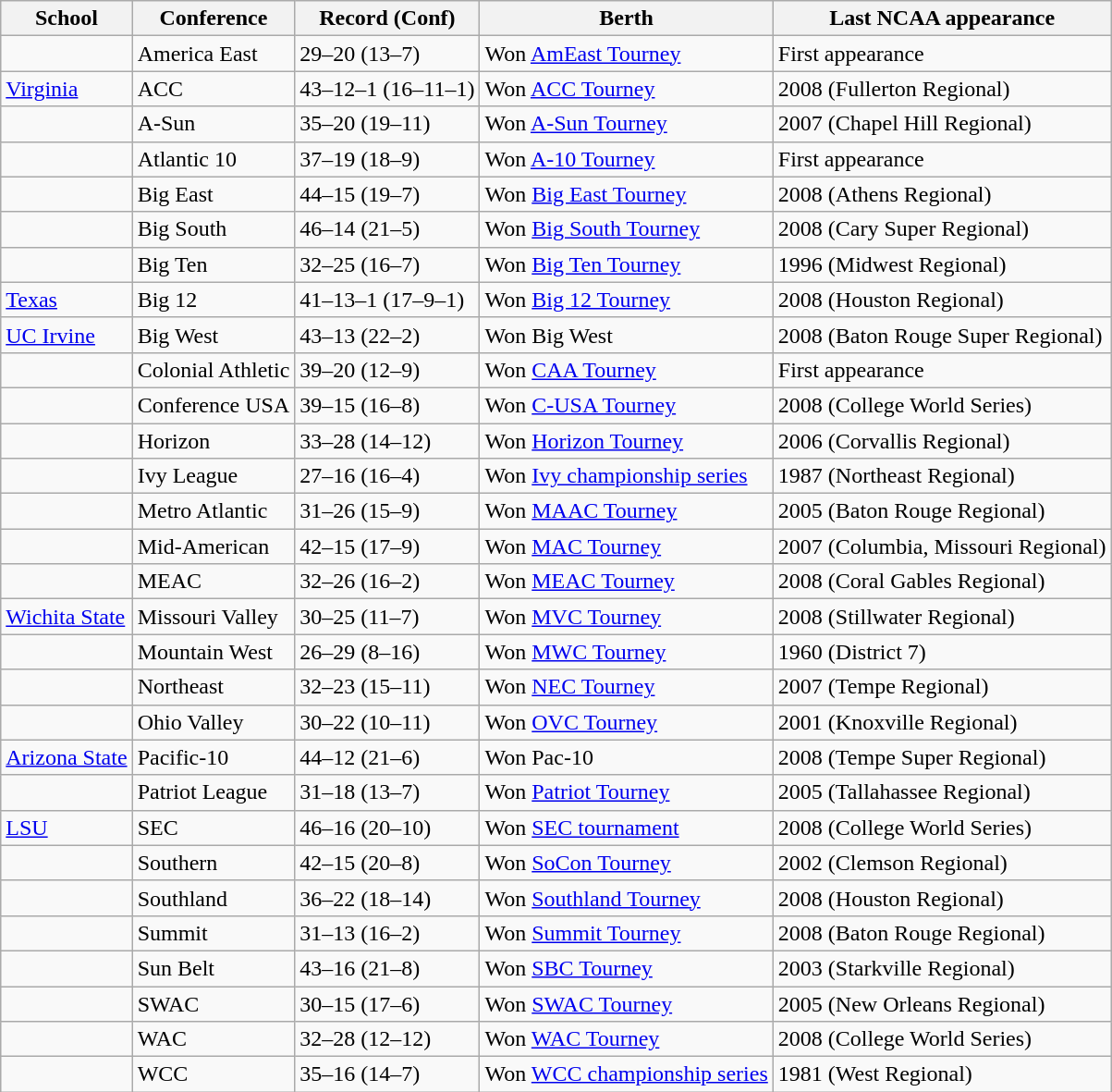<table class="wikitable sortable">
<tr>
<th>School</th>
<th>Conference</th>
<th>Record (Conf)</th>
<th>Berth</th>
<th>Last NCAA appearance</th>
</tr>
<tr>
<td></td>
<td>America East</td>
<td>29–20 (13–7)</td>
<td>Won <a href='#'>AmEast Tourney</a></td>
<td>First appearance</td>
</tr>
<tr>
<td><a href='#'>Virginia</a></td>
<td>ACC</td>
<td>43–12–1 (16–11–1)</td>
<td>Won <a href='#'>ACC Tourney</a></td>
<td>2008 (Fullerton Regional)</td>
</tr>
<tr>
<td></td>
<td>A-Sun</td>
<td>35–20 (19–11)</td>
<td>Won <a href='#'>A-Sun Tourney</a></td>
<td>2007 (Chapel Hill Regional)</td>
</tr>
<tr>
<td></td>
<td>Atlantic 10</td>
<td>37–19 (18–9)</td>
<td>Won <a href='#'>A-10 Tourney</a></td>
<td>First appearance</td>
</tr>
<tr>
<td></td>
<td>Big East</td>
<td>44–15 (19–7)</td>
<td>Won <a href='#'>Big East Tourney</a></td>
<td>2008 (Athens Regional)</td>
</tr>
<tr>
<td></td>
<td>Big South</td>
<td>46–14 (21–5)</td>
<td>Won <a href='#'>Big South Tourney</a></td>
<td>2008 (Cary Super Regional)</td>
</tr>
<tr>
<td></td>
<td>Big Ten</td>
<td>32–25 (16–7)</td>
<td>Won <a href='#'>Big Ten Tourney</a></td>
<td>1996 (Midwest Regional)</td>
</tr>
<tr>
<td><a href='#'>Texas</a></td>
<td>Big 12</td>
<td>41–13–1 (17–9–1)</td>
<td>Won <a href='#'>Big 12 Tourney</a></td>
<td>2008 (Houston Regional)</td>
</tr>
<tr>
<td><a href='#'>UC Irvine</a></td>
<td>Big West</td>
<td>43–13 (22–2)</td>
<td>Won Big West</td>
<td>2008 (Baton Rouge Super Regional)</td>
</tr>
<tr>
<td></td>
<td>Colonial Athletic</td>
<td>39–20 (12–9)</td>
<td>Won <a href='#'>CAA Tourney</a></td>
<td>First appearance</td>
</tr>
<tr>
<td></td>
<td>Conference USA</td>
<td>39–15 (16–8)</td>
<td>Won <a href='#'>C-USA Tourney</a></td>
<td>2008 (College World Series)</td>
</tr>
<tr>
<td></td>
<td>Horizon</td>
<td>33–28 (14–12)</td>
<td>Won <a href='#'>Horizon Tourney</a></td>
<td>2006 (Corvallis Regional)</td>
</tr>
<tr>
<td></td>
<td>Ivy League</td>
<td>27–16 (16–4)</td>
<td>Won <a href='#'>Ivy championship series</a></td>
<td>1987 (Northeast Regional)</td>
</tr>
<tr>
<td></td>
<td>Metro Atlantic</td>
<td>31–26 (15–9)</td>
<td>Won <a href='#'>MAAC Tourney</a></td>
<td>2005 (Baton Rouge Regional)</td>
</tr>
<tr>
<td></td>
<td>Mid-American</td>
<td>42–15 (17–9)</td>
<td>Won <a href='#'>MAC Tourney</a></td>
<td>2007 (Columbia, Missouri Regional)</td>
</tr>
<tr>
<td></td>
<td>MEAC</td>
<td>32–26 (16–2)</td>
<td>Won <a href='#'>MEAC Tourney</a></td>
<td>2008 (Coral Gables Regional)</td>
</tr>
<tr>
<td><a href='#'>Wichita State</a></td>
<td>Missouri Valley</td>
<td>30–25 (11–7)</td>
<td>Won <a href='#'>MVC Tourney</a></td>
<td>2008 (Stillwater Regional)</td>
</tr>
<tr>
<td></td>
<td>Mountain West</td>
<td>26–29 (8–16)</td>
<td>Won <a href='#'>MWC Tourney</a></td>
<td>1960 (District 7)</td>
</tr>
<tr>
<td></td>
<td>Northeast</td>
<td>32–23 (15–11)</td>
<td>Won <a href='#'>NEC Tourney</a></td>
<td>2007 (Tempe Regional)</td>
</tr>
<tr>
<td></td>
<td>Ohio Valley</td>
<td>30–22 (10–11)</td>
<td>Won <a href='#'>OVC Tourney</a></td>
<td>2001 (Knoxville Regional)</td>
</tr>
<tr>
<td><a href='#'>Arizona State</a></td>
<td>Pacific-10</td>
<td>44–12 (21–6)</td>
<td>Won Pac-10</td>
<td>2008 (Tempe Super Regional)</td>
</tr>
<tr>
<td></td>
<td>Patriot League</td>
<td>31–18 (13–7)</td>
<td>Won <a href='#'>Patriot Tourney</a></td>
<td>2005 (Tallahassee Regional)</td>
</tr>
<tr>
<td><a href='#'>LSU</a></td>
<td>SEC</td>
<td>46–16 (20–10)</td>
<td>Won <a href='#'>SEC tournament</a></td>
<td>2008 (College World Series)</td>
</tr>
<tr>
<td></td>
<td>Southern</td>
<td>42–15 (20–8)</td>
<td>Won <a href='#'>SoCon Tourney</a></td>
<td>2002 (Clemson Regional)</td>
</tr>
<tr>
<td></td>
<td>Southland</td>
<td>36–22 (18–14)</td>
<td>Won <a href='#'>Southland Tourney</a></td>
<td>2008 (Houston Regional)</td>
</tr>
<tr>
<td></td>
<td>Summit</td>
<td>31–13 (16–2)</td>
<td>Won <a href='#'>Summit Tourney</a></td>
<td>2008 (Baton Rouge Regional)</td>
</tr>
<tr>
<td></td>
<td>Sun Belt</td>
<td>43–16 (21–8)</td>
<td>Won <a href='#'>SBC Tourney</a></td>
<td>2003 (Starkville Regional)</td>
</tr>
<tr>
<td></td>
<td>SWAC</td>
<td>30–15 (17–6)</td>
<td>Won <a href='#'>SWAC Tourney</a></td>
<td>2005 (New Orleans Regional)</td>
</tr>
<tr>
<td></td>
<td>WAC</td>
<td>32–28 (12–12)</td>
<td>Won <a href='#'>WAC Tourney</a></td>
<td>2008 (College World Series)</td>
</tr>
<tr>
<td></td>
<td>WCC</td>
<td>35–16 (14–7)</td>
<td>Won <a href='#'>WCC championship series</a></td>
<td>1981 (West Regional)</td>
</tr>
</table>
